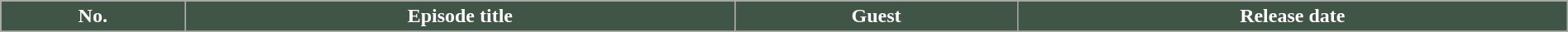<table class="wikitable plainrowheaders  mw-collapsible" style="width:100%; margin:auto;">
<tr>
<th style="color:white; background-color: #415547">No.</th>
<th style="color:white; background-color: #415547">Episode title</th>
<th style="color:white; background-color: #415547">Guest</th>
<th style="color:white; background-color: #415547">Release date</th>
</tr>
<tr>
</tr>
</table>
